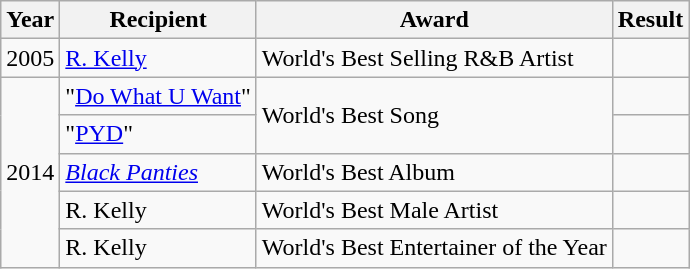<table class="wikitable">
<tr>
<th>Year</th>
<th>Recipient</th>
<th>Award</th>
<th>Result</th>
</tr>
<tr>
<td>2005</td>
<td><a href='#'>R. Kelly</a></td>
<td>World's Best Selling R&B Artist</td>
<td></td>
</tr>
<tr>
<td rowspan="5">2014</td>
<td>"<a href='#'>Do What U Want</a>"</td>
<td rowspan="2">World's Best Song</td>
<td></td>
</tr>
<tr>
<td>"<a href='#'>PYD</a>"</td>
<td></td>
</tr>
<tr>
<td><em><a href='#'>Black Panties</a></em></td>
<td>World's Best Album</td>
<td></td>
</tr>
<tr>
<td>R. Kelly</td>
<td>World's Best Male Artist</td>
<td></td>
</tr>
<tr>
<td>R. Kelly</td>
<td>World's Best Entertainer of the Year</td>
<td></td>
</tr>
</table>
